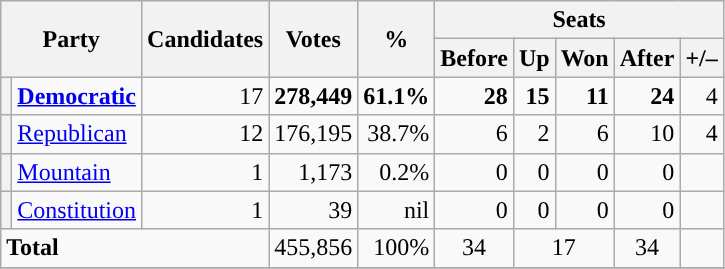<table class="wikitable">
<tr>
<th rowspan="2" colspan="2">Party</th>
<th rowspan="2">Candidates</th>
<th rowspan="2">Votes</th>
<th rowspan="2">%</th>
<th colspan="5">Seats</th>
</tr>
<tr>
<th>Before</th>
<th>Up</th>
<th>Won</th>
<th>After</th>
<th>+/–</th>
</tr>
<tr>
<th style="background-color:"></th>
<td><strong><a href='#'>Democratic</a></strong></td>
<td align="right">17</td>
<td align="right"><strong>278,449</strong></td>
<td align="right"><strong>61.1%</strong></td>
<td align="right"><strong>28</strong></td>
<td align="right"><strong>15</strong></td>
<td align="right"><strong>11</strong></td>
<td align="right"><strong>24</strong></td>
<td align="right"> 4</td>
</tr>
<tr>
<th style="background-color:"></th>
<td><a href='#'>Republican</a></td>
<td align="right">12</td>
<td align="right">176,195</td>
<td align="right">38.7%</td>
<td align="right">6</td>
<td align="right">2</td>
<td align="right">6</td>
<td align="right">10</td>
<td align="right"> 4</td>
</tr>
<tr>
<th style="background-color:"></th>
<td><a href='#'>Mountain</a></td>
<td align="right">1</td>
<td align="right">1,173</td>
<td align="right">0.2%</td>
<td align="right">0</td>
<td align="right">0</td>
<td align="right">0</td>
<td align="right">0</td>
<td align="right"></td>
</tr>
<tr>
<th style="background-color:"></th>
<td><a href='#'>Constitution</a></td>
<td align="right">1</td>
<td align="right">39</td>
<td align="right">nil</td>
<td align="right">0</td>
<td align="right">0</td>
<td align="right">0</td>
<td align="right">0</td>
<td align="right"></td>
</tr>
<tr>
<td colspan="3"><strong>Total</strong></td>
<td align="right">455,856</td>
<td align="right">100%</td>
<td align="center">34</td>
<td colspan="2" align="center">17</td>
<td align="center">34</td>
<td align="right"></td>
</tr>
<tr>
</tr>
</table>
